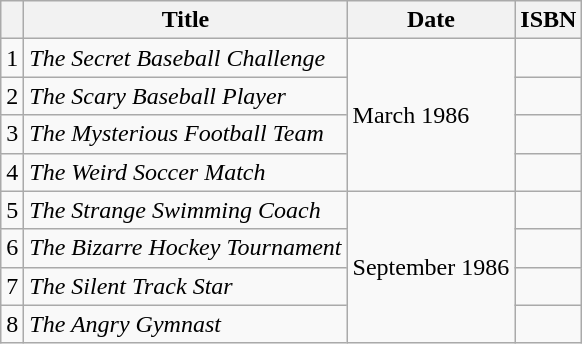<table class="wikitable">
<tr>
<th></th>
<th>Title</th>
<th>Date</th>
<th>ISBN</th>
</tr>
<tr>
<td>1</td>
<td><em>The Secret Baseball Challenge</em></td>
<td rowspan="4">March 1986</td>
<td></td>
</tr>
<tr>
<td>2</td>
<td><em>The Scary Baseball Player</em></td>
<td></td>
</tr>
<tr>
<td>3</td>
<td><em>The Mysterious Football Team</em></td>
<td></td>
</tr>
<tr>
<td>4</td>
<td><em>The Weird Soccer Match</em></td>
<td></td>
</tr>
<tr>
<td>5</td>
<td><em>The Strange Swimming Coach</em></td>
<td rowspan="4">September 1986</td>
<td></td>
</tr>
<tr>
<td>6</td>
<td><em>The Bizarre Hockey Tournament</em></td>
<td></td>
</tr>
<tr>
<td>7</td>
<td><em>The Silent Track Star</em></td>
<td></td>
</tr>
<tr>
<td>8</td>
<td><em>The Angry Gymnast</em></td>
<td></td>
</tr>
</table>
